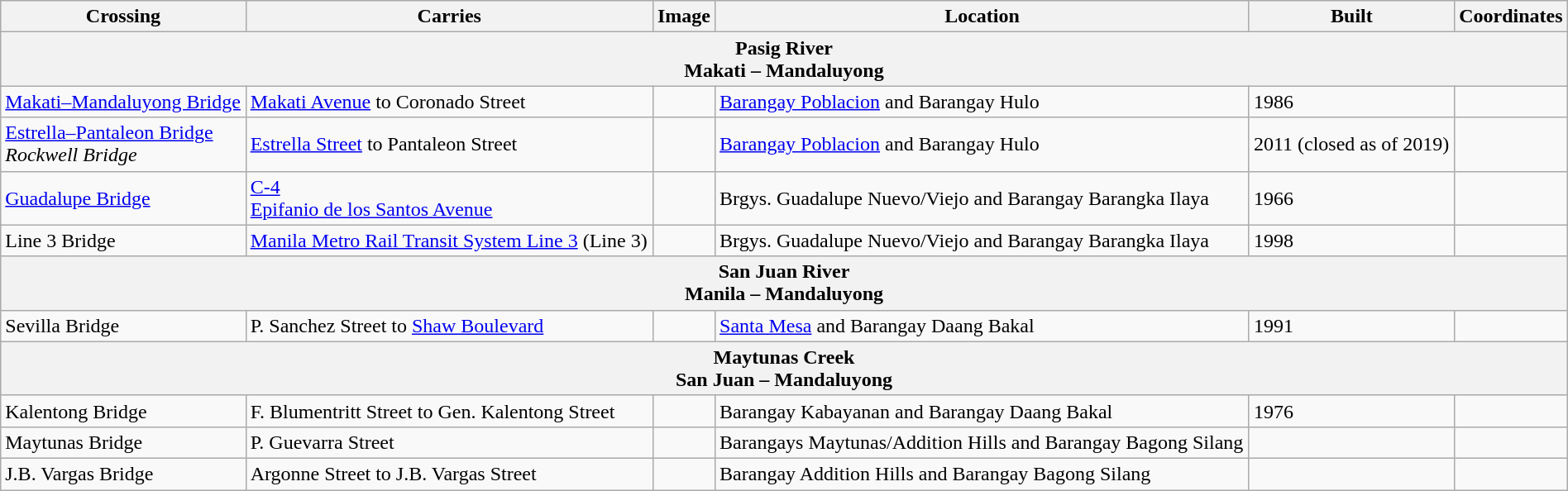<table | width="100%" class="wikitable">
<tr>
<th>Crossing</th>
<th>Carries</th>
<th>Image</th>
<th>Location</th>
<th>Built</th>
<th>Coordinates</th>
</tr>
<tr>
<th colspan=7>Pasig River<br>Makati – Mandaluyong</th>
</tr>
<tr>
<td><a href='#'>Makati–Mandaluyong Bridge</a></td>
<td><a href='#'>Makati Avenue</a> to Coronado Street</td>
<td></td>
<td><a href='#'>Barangay Poblacion</a> and Barangay Hulo</td>
<td>1986</td>
<td></td>
</tr>
<tr>
<td><a href='#'>Estrella–Pantaleon Bridge</a><br><em>Rockwell Bridge</em></td>
<td><a href='#'>Estrella Street</a> to Pantaleon Street</td>
<td></td>
<td><a href='#'>Barangay Poblacion</a> and Barangay Hulo</td>
<td>2011 (closed as of 2019)</td>
<td></td>
</tr>
<tr>
<td><a href='#'>Guadalupe Bridge</a></td>
<td><a href='#'>C-4</a><br><a href='#'>Epifanio de los Santos Avenue</a></td>
<td></td>
<td>Brgys. Guadalupe Nuevo/Viejo and Barangay Barangka Ilaya</td>
<td>1966</td>
<td></td>
</tr>
<tr>
<td>Line 3 Bridge</td>
<td><a href='#'>Manila Metro Rail Transit System Line 3</a> (Line 3)</td>
<td></td>
<td>Brgys. Guadalupe Nuevo/Viejo and Barangay Barangka Ilaya</td>
<td>1998</td>
<td></td>
</tr>
<tr>
<th colspan=7>San Juan River<br>Manila – Mandaluyong</th>
</tr>
<tr>
<td>Sevilla Bridge</td>
<td>P. Sanchez Street to <a href='#'>Shaw Boulevard</a></td>
<td></td>
<td><a href='#'>Santa Mesa</a> and Barangay Daang Bakal</td>
<td>1991</td>
<td></td>
</tr>
<tr>
<th colspan=7>Maytunas Creek<br>San Juan – Mandaluyong</th>
</tr>
<tr>
<td>Kalentong Bridge</td>
<td>F. Blumentritt Street to Gen. Kalentong Street</td>
<td></td>
<td>Barangay Kabayanan and Barangay Daang Bakal</td>
<td>1976</td>
<td></td>
</tr>
<tr>
<td>Maytunas Bridge</td>
<td>P. Guevarra Street</td>
<td></td>
<td>Barangays Maytunas/Addition Hills and Barangay Bagong Silang</td>
<td></td>
<td></td>
</tr>
<tr>
<td>J.B. Vargas Bridge</td>
<td>Argonne Street to J.B. Vargas Street</td>
<td></td>
<td>Barangay Addition Hills and Barangay Bagong Silang</td>
<td></td>
<td></td>
</tr>
</table>
